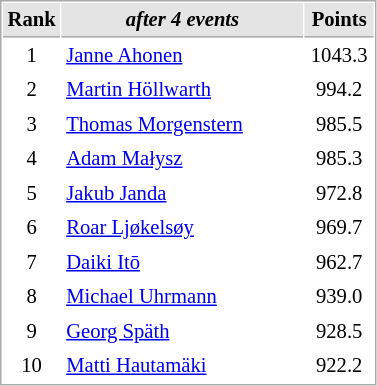<table cellspacing="1" cellpadding="3" style="border:1px solid #AAAAAA;font-size:86%">
<tr bgcolor="#E4E4E4">
<th style="border-bottom:1px solid #AAAAAA" width=10>Rank</th>
<th style="border-bottom:1px solid #AAAAAA" width=155><em>after 4 events</em></th>
<th style="border-bottom:1px solid #AAAAAA" width=40>Points</th>
</tr>
<tr>
<td align=center>1</td>
<td> <a href='#'>Janne Ahonen</a></td>
<td align=center>1043.3</td>
</tr>
<tr>
<td align=center>2</td>
<td> <a href='#'>Martin Höllwarth</a></td>
<td align=center>994.2</td>
</tr>
<tr>
<td align=center>3</td>
<td> <a href='#'>Thomas Morgenstern</a></td>
<td align=center>985.5</td>
</tr>
<tr>
<td align=center>4</td>
<td> <a href='#'>Adam Małysz</a></td>
<td align=center>985.3</td>
</tr>
<tr>
<td align=center>5</td>
<td> <a href='#'>Jakub Janda</a></td>
<td align=center>972.8</td>
</tr>
<tr>
<td align=center>6</td>
<td> <a href='#'>Roar Ljøkelsøy</a></td>
<td align=center>969.7</td>
</tr>
<tr>
<td align=center>7</td>
<td> <a href='#'>Daiki Itō</a></td>
<td align=center>962.7</td>
</tr>
<tr>
<td align=center>8</td>
<td> <a href='#'>Michael Uhrmann</a></td>
<td align=center>939.0</td>
</tr>
<tr>
<td align=center>9</td>
<td> <a href='#'>Georg Späth</a></td>
<td align=center>928.5</td>
</tr>
<tr>
<td align=center>10</td>
<td> <a href='#'>Matti Hautamäki</a></td>
<td align=center>922.2</td>
</tr>
</table>
